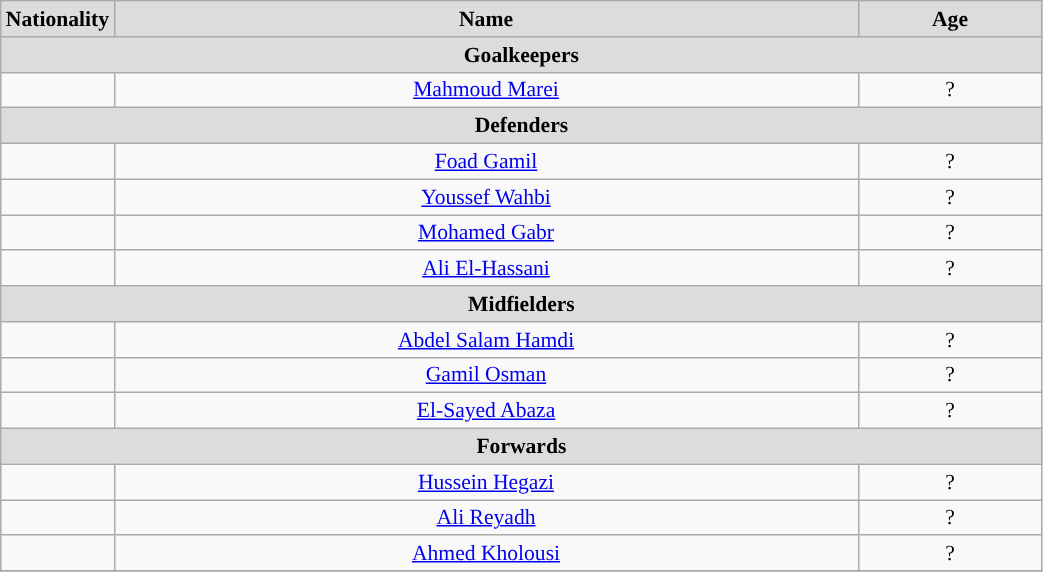<table class="wikitable"  style="text-align:center; font-size:90%; width:55%;">
<tr>
<th style="background:#DCDCDC; color:black;" width=55;>Nationality</th>
<th style="background:#DCDCDC; color:black;">Name</th>
<th style="background:#DCDCDC; color:black;">Age</th>
</tr>
<tr>
<th colspan="6" style="background:#DCDCDC;">Goalkeepers</th>
</tr>
<tr>
<td></td>
<td><a href='#'>Mahmoud Marei</a></td>
<td>?</td>
</tr>
<tr>
<th colspan="6" style="background:#DCDCDC;">Defenders</th>
</tr>
<tr>
<td></td>
<td><a href='#'>Foad Gamil</a></td>
<td>?</td>
</tr>
<tr>
<td></td>
<td><a href='#'>Youssef Wahbi</a></td>
<td>?</td>
</tr>
<tr>
<td></td>
<td><a href='#'>Mohamed Gabr</a></td>
<td>?</td>
</tr>
<tr>
<td></td>
<td><a href='#'>Ali El-Hassani</a></td>
<td>?</td>
</tr>
<tr>
<th colspan="6" style="background:#DCDCDC;">Midfielders</th>
</tr>
<tr>
<td></td>
<td><a href='#'>Abdel Salam Hamdi</a></td>
<td>?</td>
</tr>
<tr>
<td></td>
<td><a href='#'>Gamil Osman</a></td>
<td>?</td>
</tr>
<tr>
<td></td>
<td><a href='#'>El-Sayed Abaza</a></td>
<td>?</td>
</tr>
<tr>
<th colspan="6" style="background:#DCDCDC;">Forwards</th>
</tr>
<tr>
<td></td>
<td><a href='#'>Hussein Hegazi</a></td>
<td>?</td>
</tr>
<tr>
<td></td>
<td><a href='#'>Ali Reyadh</a></td>
<td>?</td>
</tr>
<tr>
<td></td>
<td><a href='#'>Ahmed Kholousi</a></td>
<td>?</td>
</tr>
<tr>
</tr>
</table>
